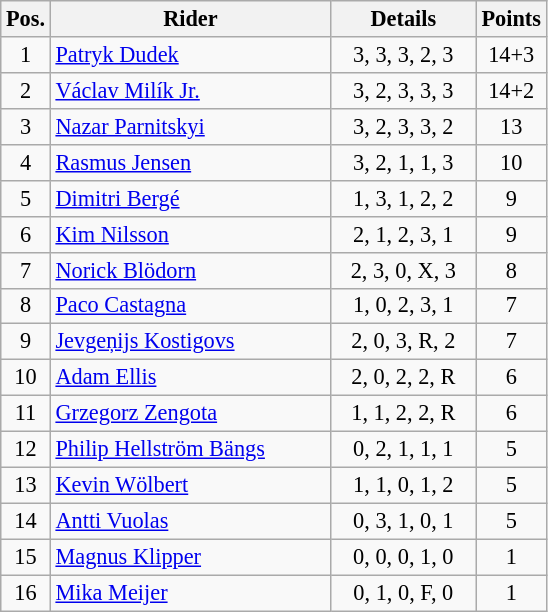<table class=wikitable style="font-size:93%; text-align:center;">
<tr>
<th width=25px>Pos.</th>
<th width=180px>Rider</th>
<th width=90px>Details</th>
<th width=40px>Points</th>
</tr>
<tr>
<td>1</td>
<td style="text-align:left;"> <a href='#'>Patryk Dudek</a></td>
<td>3, 3, 3, 2, 3</td>
<td>14+3</td>
</tr>
<tr>
<td>2</td>
<td style="text-align:left;"> <a href='#'>Václav Milík Jr.</a></td>
<td>3, 2, 3, 3, 3</td>
<td>14+2</td>
</tr>
<tr>
<td>3</td>
<td style="text-align:left;"> <a href='#'>Nazar Parnitskyi</a></td>
<td>3, 2, 3, 3, 2</td>
<td>13</td>
</tr>
<tr>
<td>4</td>
<td style="text-align:left;"> <a href='#'>Rasmus Jensen</a></td>
<td>3, 2, 1, 1, 3</td>
<td>10</td>
</tr>
<tr>
<td>5</td>
<td style="text-align:left;"> <a href='#'>Dimitri Bergé</a></td>
<td>1, 3, 1, 2, 2</td>
<td>9</td>
</tr>
<tr>
<td>6</td>
<td style="text-align:left;"> <a href='#'>Kim Nilsson</a></td>
<td>2, 1, 2, 3, 1</td>
<td>9</td>
</tr>
<tr>
<td>7</td>
<td style="text-align:left;"> <a href='#'>Norick Blödorn</a></td>
<td>2, 3, 0, X, 3</td>
<td>8</td>
</tr>
<tr>
<td>8</td>
<td style="text-align:left;"> <a href='#'>Paco Castagna</a></td>
<td>1, 0, 2, 3, 1</td>
<td>7</td>
</tr>
<tr>
<td>9</td>
<td style="text-align:left;"> <a href='#'>Jevgeņijs Kostigovs</a></td>
<td>2, 0, 3, R, 2</td>
<td>7</td>
</tr>
<tr>
<td>10</td>
<td style="text-align:left;"> <a href='#'>Adam Ellis</a></td>
<td>2, 0, 2, 2, R</td>
<td>6</td>
</tr>
<tr>
<td>11</td>
<td style="text-align:left;"> <a href='#'>Grzegorz Zengota</a></td>
<td>1, 1, 2, 2, R</td>
<td>6</td>
</tr>
<tr>
<td>12</td>
<td style="text-align:left;"> <a href='#'>Philip Hellström Bängs</a></td>
<td>0, 2, 1, 1, 1</td>
<td>5</td>
</tr>
<tr>
<td>13</td>
<td style="text-align:left;"> <a href='#'>Kevin Wölbert</a></td>
<td>1, 1, 0, 1, 2</td>
<td>5</td>
</tr>
<tr>
<td>14</td>
<td style="text-align:left;"> <a href='#'>Antti Vuolas</a></td>
<td>0, 3, 1, 0, 1</td>
<td>5</td>
</tr>
<tr>
<td>15</td>
<td style="text-align:left;"> <a href='#'>Magnus Klipper</a></td>
<td>0, 0, 0, 1, 0</td>
<td>1</td>
</tr>
<tr>
<td>16</td>
<td style="text-align:left;"> <a href='#'>Mika Meijer</a></td>
<td>0, 1, 0, F, 0</td>
<td>1</td>
</tr>
</table>
